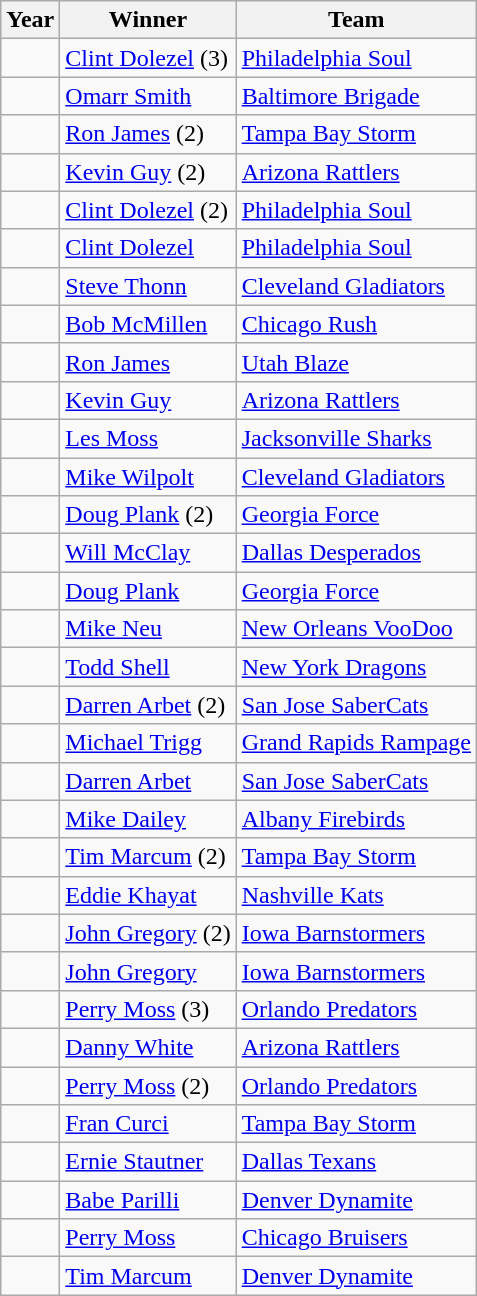<table class="wikitable sortable">
<tr>
<th>Year</th>
<th>Winner</th>
<th>Team</th>
</tr>
<tr>
<td></td>
<td><a href='#'>Clint Dolezel</a> (3)</td>
<td><a href='#'>Philadelphia Soul</a></td>
</tr>
<tr>
<td></td>
<td><a href='#'>Omarr Smith</a></td>
<td><a href='#'>Baltimore Brigade</a></td>
</tr>
<tr>
<td></td>
<td><a href='#'>Ron James</a> (2)</td>
<td><a href='#'>Tampa Bay Storm</a></td>
</tr>
<tr>
<td></td>
<td><a href='#'>Kevin Guy</a> (2)</td>
<td><a href='#'>Arizona Rattlers</a></td>
</tr>
<tr>
<td></td>
<td><a href='#'>Clint Dolezel</a> (2)</td>
<td><a href='#'>Philadelphia Soul</a></td>
</tr>
<tr>
<td></td>
<td><a href='#'>Clint Dolezel</a></td>
<td><a href='#'>Philadelphia Soul</a></td>
</tr>
<tr>
<td></td>
<td><a href='#'>Steve Thonn</a></td>
<td><a href='#'>Cleveland Gladiators</a></td>
</tr>
<tr>
<td></td>
<td><a href='#'>Bob McMillen</a></td>
<td><a href='#'>Chicago Rush</a></td>
</tr>
<tr>
<td></td>
<td><a href='#'>Ron James</a></td>
<td><a href='#'>Utah Blaze</a></td>
</tr>
<tr>
<td></td>
<td><a href='#'>Kevin Guy</a></td>
<td><a href='#'>Arizona Rattlers</a></td>
</tr>
<tr>
<td></td>
<td><a href='#'>Les Moss</a></td>
<td><a href='#'>Jacksonville Sharks</a></td>
</tr>
<tr>
<td></td>
<td><a href='#'>Mike Wilpolt</a></td>
<td><a href='#'>Cleveland Gladiators</a></td>
</tr>
<tr>
<td></td>
<td><a href='#'>Doug Plank</a> (2)</td>
<td><a href='#'>Georgia Force</a></td>
</tr>
<tr>
<td></td>
<td><a href='#'>Will McClay</a></td>
<td><a href='#'>Dallas Desperados</a></td>
</tr>
<tr>
<td></td>
<td><a href='#'>Doug Plank</a></td>
<td><a href='#'>Georgia Force</a></td>
</tr>
<tr>
<td></td>
<td><a href='#'>Mike Neu</a></td>
<td><a href='#'>New Orleans VooDoo</a></td>
</tr>
<tr>
<td></td>
<td><a href='#'>Todd Shell</a></td>
<td><a href='#'>New York Dragons</a></td>
</tr>
<tr>
<td></td>
<td><a href='#'>Darren Arbet</a> (2)</td>
<td><a href='#'>San Jose SaberCats</a></td>
</tr>
<tr>
<td></td>
<td><a href='#'>Michael Trigg</a></td>
<td><a href='#'>Grand Rapids Rampage</a></td>
</tr>
<tr>
<td></td>
<td><a href='#'>Darren Arbet</a></td>
<td><a href='#'>San Jose SaberCats</a></td>
</tr>
<tr>
<td></td>
<td><a href='#'>Mike Dailey</a></td>
<td><a href='#'>Albany Firebirds</a></td>
</tr>
<tr>
<td></td>
<td><a href='#'>Tim Marcum</a> (2)</td>
<td><a href='#'>Tampa Bay Storm</a></td>
</tr>
<tr>
<td></td>
<td><a href='#'>Eddie Khayat</a></td>
<td><a href='#'>Nashville Kats</a></td>
</tr>
<tr>
<td></td>
<td><a href='#'>John Gregory</a> (2)</td>
<td><a href='#'>Iowa Barnstormers</a></td>
</tr>
<tr>
<td></td>
<td><a href='#'>John Gregory</a></td>
<td><a href='#'>Iowa Barnstormers</a></td>
</tr>
<tr>
<td></td>
<td><a href='#'>Perry Moss</a> (3)</td>
<td><a href='#'>Orlando Predators</a></td>
</tr>
<tr>
<td></td>
<td><a href='#'>Danny White</a></td>
<td><a href='#'>Arizona Rattlers</a></td>
</tr>
<tr>
<td></td>
<td><a href='#'>Perry Moss</a> (2)</td>
<td><a href='#'>Orlando Predators</a></td>
</tr>
<tr>
<td></td>
<td><a href='#'>Fran Curci</a></td>
<td><a href='#'>Tampa Bay Storm</a></td>
</tr>
<tr>
<td></td>
<td><a href='#'>Ernie Stautner</a></td>
<td><a href='#'>Dallas Texans</a></td>
</tr>
<tr>
<td></td>
<td><a href='#'>Babe Parilli</a></td>
<td><a href='#'>Denver Dynamite</a></td>
</tr>
<tr>
<td></td>
<td><a href='#'>Perry Moss</a></td>
<td><a href='#'>Chicago Bruisers</a></td>
</tr>
<tr>
<td></td>
<td><a href='#'>Tim Marcum</a></td>
<td><a href='#'>Denver Dynamite</a></td>
</tr>
</table>
